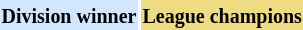<table>
<tr>
<td bgcolor="#D0E7FF"><small><strong>Division winner</strong> </small></td>
<td bgcolor="#EEDC82"><small><strong>League champions</strong> </small></td>
</tr>
</table>
